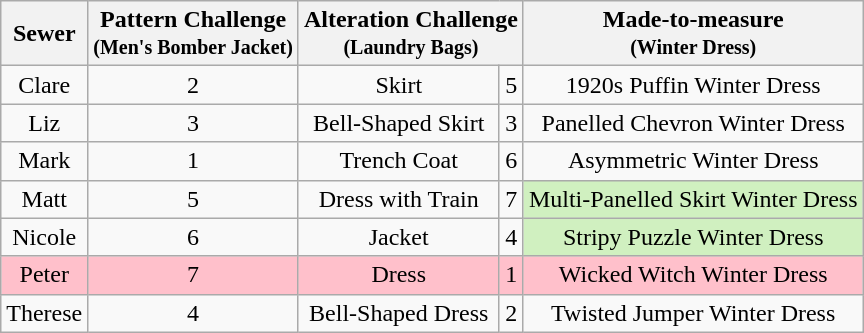<table class="wikitable" style="text-align:center;">
<tr>
<th>Sewer</th>
<th>Pattern Challenge<br><small>(Men's Bomber Jacket)</small></th>
<th Colspan=2>Alteration Challenge<br><small>(Laundry Bags)</small></th>
<th>Made-to-measure<br><small>(Winter Dress)</small></th>
</tr>
<tr>
<td>Clare</td>
<td>2</td>
<td>Skirt</td>
<td>5</td>
<td>1920s Puffin Winter Dress</td>
</tr>
<tr>
<td>Liz</td>
<td>3</td>
<td>Bell-Shaped Skirt</td>
<td>3</td>
<td>Panelled Chevron Winter Dress</td>
</tr>
<tr>
<td>Mark</td>
<td>1</td>
<td>Trench Coat</td>
<td>6</td>
<td>Asymmetric Winter Dress</td>
</tr>
<tr>
<td>Matt</td>
<td>5</td>
<td>Dress with Train</td>
<td>7</td>
<td style="background:#d0f0c0">Multi-Panelled Skirt Winter Dress</td>
</tr>
<tr>
<td>Nicole</td>
<td>6</td>
<td>Jacket</td>
<td>4</td>
<td style="background:#d0f0c0">Stripy Puzzle Winter Dress</td>
</tr>
<tr style="background:pink">
<td>Peter</td>
<td>7</td>
<td>Dress</td>
<td>1</td>
<td>Wicked Witch Winter Dress</td>
</tr>
<tr>
<td>Therese</td>
<td>4</td>
<td>Bell-Shaped Dress</td>
<td>2</td>
<td>Twisted Jumper Winter Dress</td>
</tr>
</table>
